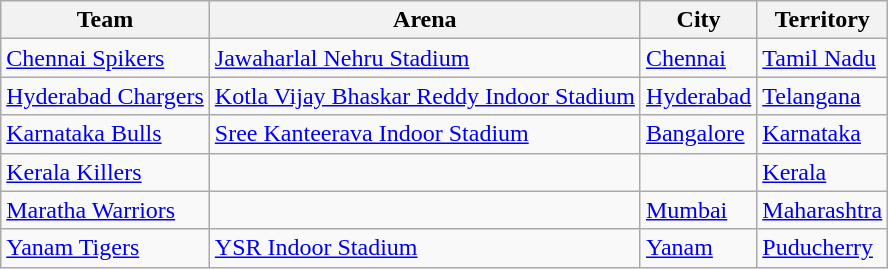<table class="wikitable">
<tr>
<th>Team</th>
<th>Arena</th>
<th>City</th>
<th>Territory</th>
</tr>
<tr>
<td><a href='#'>Chennai Spikers</a></td>
<td><a href='#'>Jawaharlal Nehru Stadium</a></td>
<td><a href='#'>Chennai</a></td>
<td><a href='#'>Tamil Nadu</a></td>
</tr>
<tr>
<td><a href='#'>Hyderabad Chargers</a></td>
<td><a href='#'>Kotla Vijay Bhaskar Reddy Indoor Stadium</a></td>
<td><a href='#'>Hyderabad</a></td>
<td><a href='#'>Telangana</a></td>
</tr>
<tr>
<td><a href='#'>Karnataka Bulls</a></td>
<td><a href='#'>Sree Kanteerava Indoor Stadium</a></td>
<td><a href='#'>Bangalore</a></td>
<td><a href='#'>Karnataka</a></td>
</tr>
<tr>
<td><a href='#'>Kerala Killers</a></td>
<td></td>
<td></td>
<td><a href='#'>Kerala</a></td>
</tr>
<tr>
<td><a href='#'>Maratha Warriors</a></td>
<td></td>
<td><a href='#'>Mumbai</a></td>
<td><a href='#'>Maharashtra</a></td>
</tr>
<tr>
<td><a href='#'>Yanam Tigers</a></td>
<td><a href='#'>YSR Indoor Stadium</a></td>
<td><a href='#'>Yanam</a></td>
<td><a href='#'>Puducherry</a></td>
</tr>
</table>
